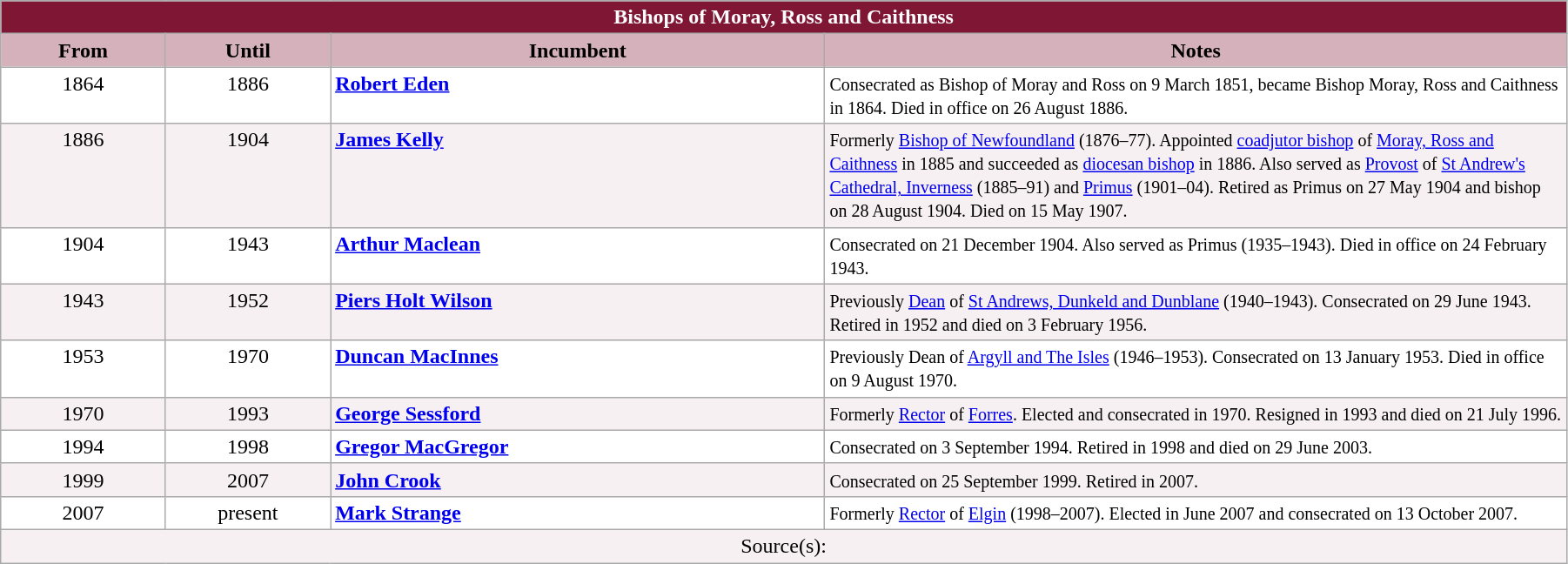<table class="wikitable" style="width:95%;" border="1" cellpadding="2">
<tr align=top>
<th colspan="4" style="background-color: #7F1734; color: white;">Bishops of Moray, Ross and Caithness</th>
</tr>
<tr align=top>
<th style="background-color: #D4B1BB; width: 10%;">From</th>
<th style="background-color: #D4B1BB; width: 10%;">Until</th>
<th style="background-color: #D4B1BB; width: 30%;">Incumbent</th>
<th style="background-color: #D4B1BB; width: 45%;">Notes</th>
</tr>
<tr valign="top" style="background-color: white;">
<td style="text-align: center;">1864</td>
<td style="text-align: center;">1886</td>
<td><strong><a href='#'>Robert Eden</a></strong></td>
<td><small>Consecrated as Bishop of Moray and Ross on 9 March 1851, became Bishop Moray, Ross and Caithness in 1864. Died in office on 26 August 1886.</small></td>
</tr>
<tr valign="top" style="background-color: #F7F0F2;">
<td style="text-align: center;">1886</td>
<td style="text-align: center;">1904</td>
<td><strong><a href='#'>James Kelly</a></strong></td>
<td><small>Formerly <a href='#'>Bishop of Newfoundland</a> (1876–77). Appointed <a href='#'>coadjutor bishop</a> of <a href='#'>Moray, Ross and Caithness</a> in 1885 and succeeded as <a href='#'>diocesan bishop</a> in 1886. Also served as <a href='#'>Provost</a> of <a href='#'>St Andrew's Cathedral, Inverness</a> (1885–91) and <a href='#'>Primus</a> (1901–04). Retired as Primus on 27 May 1904 and bishop on 28 August 1904. Died on 15 May 1907.</small></td>
</tr>
<tr valign="top" style="background-color: white;">
<td style="text-align: center;">1904</td>
<td style="text-align: center;">1943</td>
<td><strong><a href='#'>Arthur Maclean</a></strong></td>
<td><small>Consecrated on 21 December 1904. Also served as Primus (1935–1943). Died in office on 24 February 1943.</small></td>
</tr>
<tr valign="top" style="background-color: #F7F0F2;">
<td style="text-align: center;">1943</td>
<td style="text-align: center;">1952</td>
<td><strong><a href='#'>Piers Holt Wilson</a></strong></td>
<td><small>Previously <a href='#'>Dean</a> of <a href='#'>St Andrews, Dunkeld and Dunblane</a> (1940–1943). Consecrated on 29 June 1943. Retired in 1952 and died on 3 February 1956.</small></td>
</tr>
<tr valign="top" style="background-color: white;">
<td style="text-align: center;">1953</td>
<td style="text-align: center;">1970</td>
<td><strong><a href='#'>Duncan MacInnes</a></strong></td>
<td><small>Previously Dean of <a href='#'>Argyll and The Isles</a> (1946–1953). Consecrated on 13 January 1953. Died in office on 9 August 1970.</small></td>
</tr>
<tr valign="top" style="background-color: #F7F0F2;">
<td style="text-align: center;">1970</td>
<td style="text-align: center;">1993</td>
<td><strong><a href='#'>George Sessford</a></strong></td>
<td><small>Formerly <a href='#'>Rector</a> of <a href='#'>Forres</a>. Elected and consecrated in 1970. Resigned in 1993 and died on 21 July 1996.</small></td>
</tr>
<tr valign="top" style="background-color: white;">
<td style="text-align: center;">1994</td>
<td style="text-align: center;">1998</td>
<td><strong><a href='#'>Gregor MacGregor</a></strong></td>
<td><small>Consecrated on 3 September 1994. Retired in 1998 and died on 29 June 2003.</small></td>
</tr>
<tr valign="top" style="background-color: #F7F0F2;">
<td style="text-align: center;">1999</td>
<td style="text-align: center;">2007</td>
<td><strong><a href='#'>John Crook</a></strong></td>
<td><small>Consecrated on 25 September 1999. Retired in 2007.</small></td>
</tr>
<tr valign="top" style="background-color: white;">
<td style="text-align: center;">2007</td>
<td style="text-align: center;">present</td>
<td><strong><a href='#'>Mark Strange</a></strong></td>
<td><small>Formerly <a href='#'>Rector</a> of <a href='#'>Elgin</a> (1998–2007). Elected in June 2007 and consecrated on 13 October 2007.</small></td>
</tr>
<tr valign="top" style="background-color: #F7F0F2;">
<td style="text-align: center;" colspan="4">Source(s):</td>
</tr>
</table>
